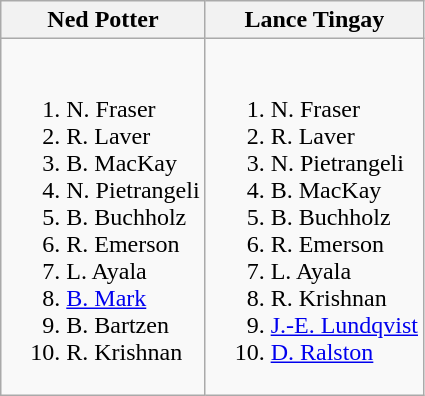<table class="wikitable">
<tr>
<th>Ned Potter</th>
<th>Lance Tingay<strong></strong></th>
</tr>
<tr style="vertical-align: top;">
<td style="white-space: nowrap;"><br><ol><li> N. Fraser</li><li> R. Laver</li><li> B. MacKay</li><li> N. Pietrangeli</li><li> B. Buchholz</li><li> R. Emerson</li><li> L. Ayala</li><li> <a href='#'>B. Mark</a></li><li> B. Bartzen</li><li> R. Krishnan</li></ol></td>
<td style="white-space: nowrap;"><br><ol><li> N. Fraser</li><li> R. Laver</li><li> N. Pietrangeli</li><li> B. MacKay</li><li> B. Buchholz</li><li> R. Emerson</li><li> L. Ayala</li><li> R. Krishnan</li><li> <a href='#'>J.-E. Lundqvist</a></li><li> <a href='#'>D. Ralston</a></li></ol></td>
</tr>
</table>
